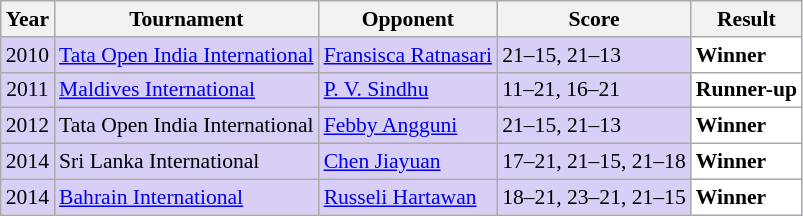<table class="sortable wikitable" style="font-size: 90%;">
<tr>
<th>Year</th>
<th>Tournament</th>
<th>Opponent</th>
<th>Score</th>
<th>Result</th>
</tr>
<tr style="background:#D8CEF6">
<td align="center">2010</td>
<td align="left"><a href='#'>Tata Open India International</a></td>
<td align="left"> <a href='#'>Fransisca Ratnasari</a></td>
<td align="left">21–15, 21–13</td>
<td style="text-align:left; background:white"> <strong>Winner</strong></td>
</tr>
<tr style="background:#D8CEF6">
<td align="center">2011</td>
<td align="left"><a href='#'>Maldives International</a></td>
<td align="left"> <a href='#'>P. V. Sindhu</a></td>
<td align="left">11–21, 16–21</td>
<td style="text-align:left; background:white"> <strong>Runner-up</strong></td>
</tr>
<tr style="background:#D8CEF6">
<td align="center">2012</td>
<td align="left">Tata Open India International</td>
<td align="left"> <a href='#'>Febby Angguni</a></td>
<td align="left">21–15, 21–13</td>
<td style="text-align:left; background:white"> <strong>Winner</strong></td>
</tr>
<tr style="background:#D8CEF6">
<td align="center">2014</td>
<td align="left">Sri Lanka International</td>
<td align="left"> <a href='#'>Chen Jiayuan</a></td>
<td align="left">17–21, 21–15, 21–18</td>
<td style="text-align:left; background:white"> <strong>Winner</strong></td>
</tr>
<tr style="background:#D8CEF6">
<td align="center">2014</td>
<td align="left"><a href='#'>Bahrain International</a></td>
<td align="left"> <a href='#'>Russeli Hartawan</a></td>
<td align="left">18–21, 23–21, 21–15</td>
<td style="text-align:left; background:white"> <strong>Winner</strong></td>
</tr>
</table>
